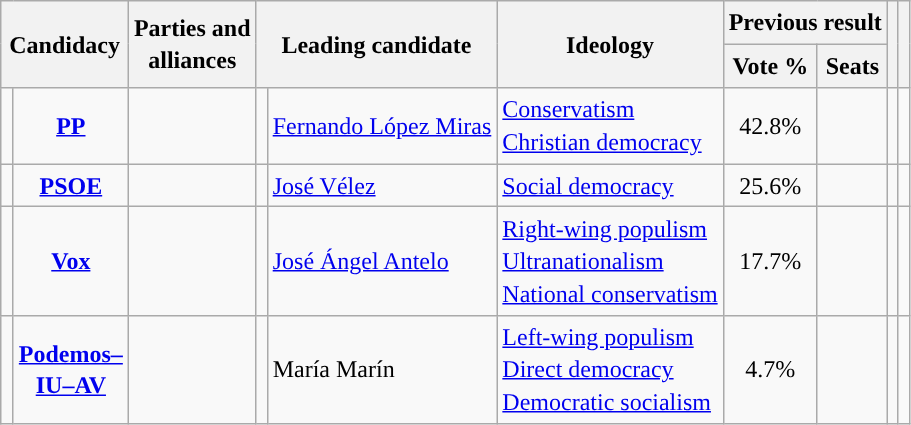<table class="wikitable" style="line-height:1.35em; text-align:left;">
<tr>
<th colspan="2" rowspan="2">Candidacy</th>
<th rowspan="2">Parties and<br>alliances</th>
<th colspan="2" rowspan="2">Leading candidate</th>
<th rowspan="2">Ideology</th>
<th colspan="2">Previous result</th>
<th rowspan="2"></th>
<th rowspan="2"></th>
</tr>
<tr>
<th>Vote %</th>
<th>Seats</th>
</tr>
<tr>
<td width="1" style="color:inherit;background:"></td>
<td align="center"><strong><a href='#'>PP</a></strong></td>
<td></td>
<td></td>
<td><a href='#'>Fernando López Miras</a></td>
<td><a href='#'>Conservatism</a><br><a href='#'>Christian democracy</a></td>
<td align="center">42.8%</td>
<td></td>
<td></td>
<td></td>
</tr>
<tr>
<td style="color:inherit;background:"></td>
<td align="center"><strong><a href='#'>PSOE</a></strong></td>
<td></td>
<td></td>
<td><a href='#'>José Vélez</a></td>
<td><a href='#'>Social democracy</a></td>
<td align="center">25.6%</td>
<td></td>
<td></td>
<td></td>
</tr>
<tr>
<td style="color:inherit;background:"></td>
<td align="center"><strong><a href='#'>Vox</a></strong></td>
<td></td>
<td></td>
<td><a href='#'>José Ángel Antelo</a></td>
<td><a href='#'>Right-wing populism</a><br><a href='#'>Ultranationalism</a><br><a href='#'>National conservatism</a></td>
<td align="center">17.7%</td>
<td></td>
<td></td>
<td></td>
</tr>
<tr>
<td style="color:inherit;background:"></td>
<td align="center"><strong><a href='#'>Podemos–<br>IU–AV</a></strong></td>
<td></td>
<td></td>
<td>María Marín</td>
<td><a href='#'>Left-wing populism</a><br><a href='#'>Direct democracy</a><br><a href='#'>Democratic socialism</a></td>
<td align="center">4.7%</td>
<td></td>
<td></td>
<td></td>
</tr>
</table>
